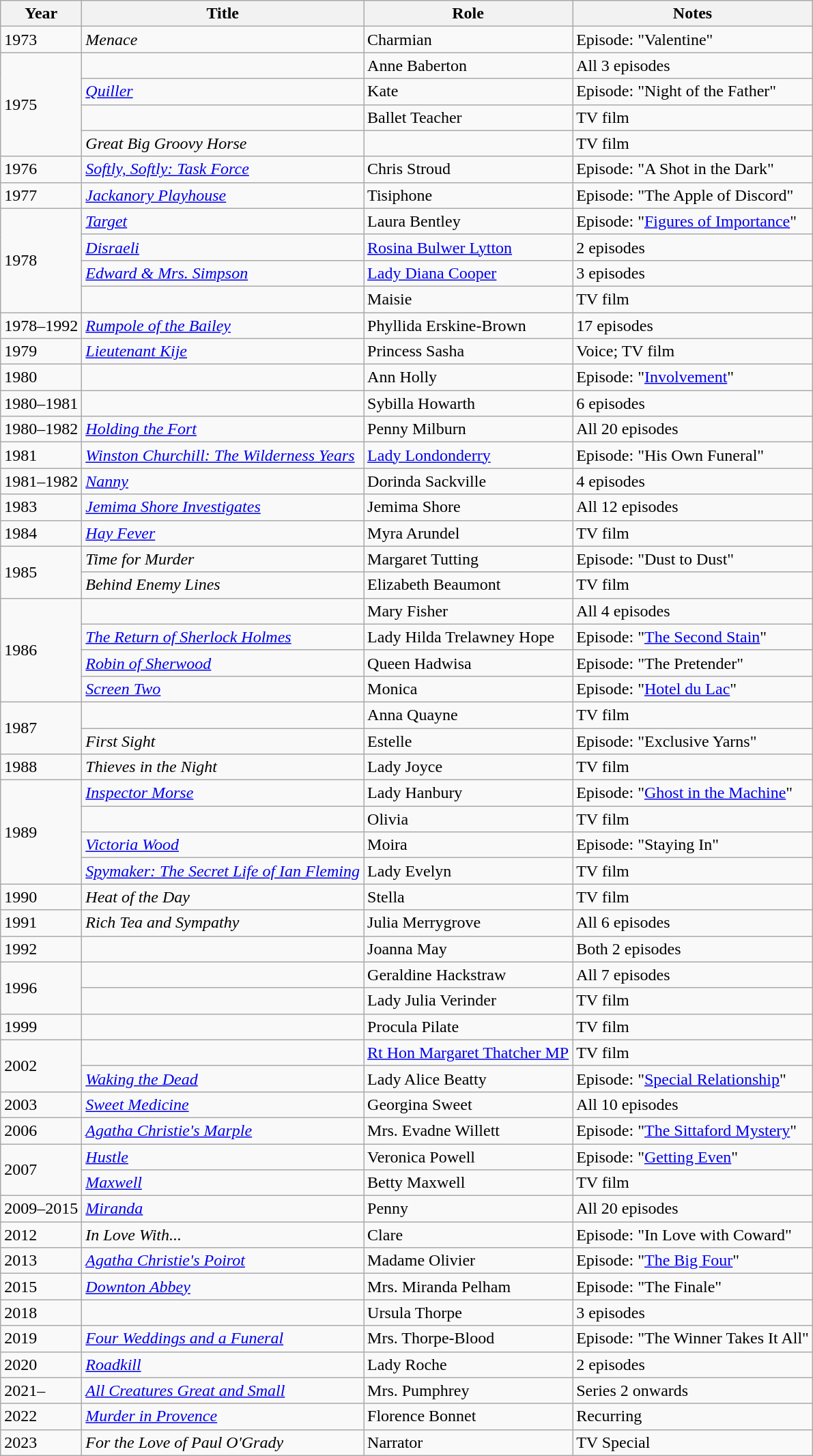<table class="wikitable sortable">
<tr>
<th>Year</th>
<th>Title</th>
<th>Role</th>
<th class=unsortable>Notes</th>
</tr>
<tr>
<td>1973</td>
<td><em>Menace</em></td>
<td>Charmian</td>
<td>Episode: "Valentine"</td>
</tr>
<tr>
<td rowspan="4">1975</td>
<td><em></em></td>
<td>Anne Baberton</td>
<td>All 3 episodes</td>
</tr>
<tr>
<td><em><a href='#'>Quiller</a></em></td>
<td>Kate</td>
<td>Episode: "Night of the Father"</td>
</tr>
<tr>
<td><em></em></td>
<td>Ballet Teacher</td>
<td>TV film</td>
</tr>
<tr>
<td><em>Great Big Groovy Horse</em></td>
<td></td>
<td>TV film</td>
</tr>
<tr>
<td>1976</td>
<td><em><a href='#'>Softly, Softly: Task Force</a></em></td>
<td>Chris Stroud</td>
<td>Episode: "A Shot in the Dark"</td>
</tr>
<tr>
<td>1977</td>
<td><em><a href='#'>Jackanory Playhouse</a></em></td>
<td>Tisiphone</td>
<td>Episode: "The Apple of Discord"</td>
</tr>
<tr>
<td rowspan="4">1978</td>
<td><em><a href='#'>Target</a></em></td>
<td>Laura Bentley</td>
<td>Episode: "<a href='#'>Figures of Importance</a>"</td>
</tr>
<tr>
<td><em><a href='#'>Disraeli</a></em></td>
<td><a href='#'>Rosina Bulwer Lytton</a></td>
<td>2 episodes</td>
</tr>
<tr>
<td><em><a href='#'>Edward & Mrs. Simpson</a></em></td>
<td><a href='#'>Lady Diana Cooper</a></td>
<td>3 episodes</td>
</tr>
<tr>
<td><em></em></td>
<td>Maisie</td>
<td>TV film</td>
</tr>
<tr>
<td>1978–1992</td>
<td><em><a href='#'>Rumpole of the Bailey</a></em></td>
<td>Phyllida Erskine-Brown</td>
<td>17 episodes</td>
</tr>
<tr>
<td>1979</td>
<td><em><a href='#'>Lieutenant Kije</a></em></td>
<td>Princess Sasha</td>
<td>Voice; TV film</td>
</tr>
<tr>
<td>1980</td>
<td><em></em></td>
<td>Ann Holly</td>
<td>Episode: "<a href='#'>Involvement</a>"</td>
</tr>
<tr>
<td>1980–1981</td>
<td><em></em></td>
<td>Sybilla Howarth</td>
<td>6 episodes</td>
</tr>
<tr>
<td>1980–1982</td>
<td><em><a href='#'>Holding the Fort</a></em></td>
<td>Penny Milburn</td>
<td>All 20 episodes</td>
</tr>
<tr>
<td>1981</td>
<td><em><a href='#'>Winston Churchill: The Wilderness Years</a></em></td>
<td><a href='#'>Lady Londonderry</a></td>
<td>Episode: "His Own Funeral"</td>
</tr>
<tr>
<td>1981–1982</td>
<td><em><a href='#'>Nanny</a></em></td>
<td>Dorinda Sackville</td>
<td>4 episodes</td>
</tr>
<tr>
<td>1983</td>
<td><em><a href='#'>Jemima Shore Investigates</a></em></td>
<td>Jemima Shore</td>
<td>All 12 episodes</td>
</tr>
<tr>
<td>1984</td>
<td><em><a href='#'>Hay Fever</a></em></td>
<td>Myra Arundel</td>
<td>TV film</td>
</tr>
<tr>
<td rowspan="2">1985</td>
<td><em>Time for Murder</em></td>
<td>Margaret Tutting</td>
<td>Episode: "Dust to Dust"</td>
</tr>
<tr>
<td><em>Behind Enemy Lines</em></td>
<td>Elizabeth Beaumont</td>
<td>TV film</td>
</tr>
<tr>
<td rowspan="4">1986</td>
<td><em></em></td>
<td>Mary Fisher</td>
<td>All 4 episodes</td>
</tr>
<tr>
<td><em><a href='#'>The Return of Sherlock Holmes</a></em></td>
<td>Lady Hilda Trelawney Hope</td>
<td>Episode: "<a href='#'>The Second Stain</a>"</td>
</tr>
<tr>
<td><em><a href='#'>Robin of Sherwood</a></em></td>
<td>Queen Hadwisa</td>
<td>Episode: "The Pretender"</td>
</tr>
<tr>
<td><em><a href='#'>Screen Two</a></em></td>
<td>Monica</td>
<td>Episode: "<a href='#'>Hotel du Lac</a>"</td>
</tr>
<tr>
<td rowspan="2">1987</td>
<td><em></em></td>
<td>Anna Quayne</td>
<td>TV film</td>
</tr>
<tr>
<td><em>First Sight</em></td>
<td>Estelle</td>
<td>Episode: "Exclusive Yarns"</td>
</tr>
<tr>
<td>1988</td>
<td><em>Thieves in the Night</em></td>
<td>Lady Joyce</td>
<td>TV film</td>
</tr>
<tr>
<td rowspan="4">1989</td>
<td><em><a href='#'>Inspector Morse</a></em></td>
<td>Lady Hanbury</td>
<td>Episode: "<a href='#'>Ghost in the Machine</a>"</td>
</tr>
<tr>
<td><em></em></td>
<td>Olivia</td>
<td>TV film</td>
</tr>
<tr>
<td><em><a href='#'>Victoria Wood</a></em></td>
<td>Moira</td>
<td>Episode: "Staying In"</td>
</tr>
<tr>
<td><em><a href='#'>Spymaker: The Secret Life of Ian Fleming</a></em></td>
<td>Lady Evelyn</td>
<td>TV film</td>
</tr>
<tr>
<td>1990</td>
<td><em>Heat of the Day</em></td>
<td>Stella</td>
<td>TV film</td>
</tr>
<tr>
<td>1991</td>
<td><em>Rich Tea and Sympathy</em></td>
<td>Julia Merrygrove</td>
<td>All 6 episodes</td>
</tr>
<tr>
<td>1992</td>
<td><em></em></td>
<td>Joanna May</td>
<td>Both 2 episodes</td>
</tr>
<tr>
<td rowspan="2">1996</td>
<td><em></em></td>
<td>Geraldine Hackstraw</td>
<td>All 7 episodes</td>
</tr>
<tr>
<td><em></em></td>
<td>Lady Julia Verinder</td>
<td>TV film</td>
</tr>
<tr>
<td>1999</td>
<td><em></em></td>
<td>Procula Pilate</td>
<td>TV film</td>
</tr>
<tr>
<td rowspan="2">2002</td>
<td><em></em></td>
<td><a href='#'>Rt Hon Margaret Thatcher MP</a></td>
<td>TV film</td>
</tr>
<tr>
<td><em><a href='#'>Waking the Dead</a></em></td>
<td>Lady Alice Beatty</td>
<td>Episode: "<a href='#'>Special Relationship</a>"</td>
</tr>
<tr>
<td>2003</td>
<td><em><a href='#'>Sweet Medicine</a></em></td>
<td>Georgina Sweet</td>
<td>All 10 episodes</td>
</tr>
<tr>
<td>2006</td>
<td><em><a href='#'>Agatha Christie's Marple</a></em></td>
<td>Mrs. Evadne Willett</td>
<td>Episode: "<a href='#'>The Sittaford Mystery</a>"</td>
</tr>
<tr>
<td rowspan="2">2007</td>
<td><em><a href='#'>Hustle</a></em></td>
<td>Veronica Powell</td>
<td>Episode: "<a href='#'>Getting Even</a>"</td>
</tr>
<tr>
<td><em><a href='#'>Maxwell</a></em></td>
<td>Betty Maxwell</td>
<td>TV film</td>
</tr>
<tr>
<td>2009–2015</td>
<td><em><a href='#'>Miranda</a></em></td>
<td>Penny</td>
<td>All 20 episodes</td>
</tr>
<tr>
<td>2012</td>
<td><em>In Love With...</em></td>
<td>Clare</td>
<td>Episode: "In Love with Coward"</td>
</tr>
<tr>
<td>2013</td>
<td><em><a href='#'>Agatha Christie's Poirot</a></em></td>
<td>Madame Olivier</td>
<td>Episode: "<a href='#'>The Big Four</a>"</td>
</tr>
<tr>
<td>2015</td>
<td><em><a href='#'>Downton Abbey</a></em></td>
<td>Mrs. Miranda Pelham</td>
<td>Episode: "The Finale"</td>
</tr>
<tr>
<td>2018</td>
<td><em></em></td>
<td>Ursula Thorpe</td>
<td>3 episodes</td>
</tr>
<tr>
<td>2019</td>
<td><em><a href='#'>Four Weddings and a Funeral</a></em></td>
<td>Mrs. Thorpe-Blood</td>
<td>Episode: "The Winner Takes It All"</td>
</tr>
<tr>
<td>2020</td>
<td><em><a href='#'>Roadkill</a></em></td>
<td>Lady Roche</td>
<td>2 episodes</td>
</tr>
<tr>
<td>2021–</td>
<td><em><a href='#'>All Creatures Great and Small</a></em></td>
<td>Mrs. Pumphrey</td>
<td>Series 2 onwards</td>
</tr>
<tr>
<td>2022</td>
<td><em><a href='#'>Murder in Provence</a></em></td>
<td>Florence Bonnet</td>
<td>Recurring</td>
</tr>
<tr>
<td>2023</td>
<td><em>For the Love of Paul O'Grady</em></td>
<td>Narrator</td>
<td>TV Special</td>
</tr>
</table>
